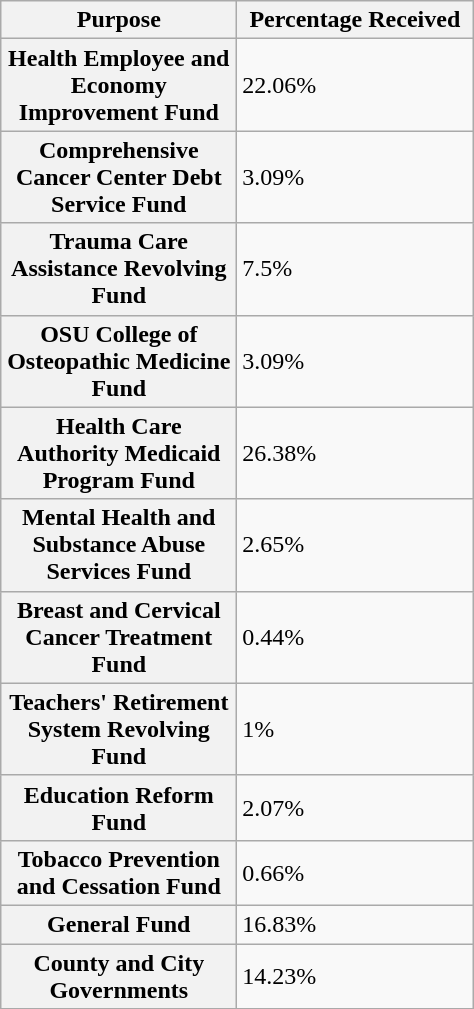<table class="wikitable">
<tr>
<th width=150>Purpose</th>
<th width=150>Percentage Received</th>
</tr>
<tr>
<th>Health Employee and Economy Improvement Fund</th>
<td>22.06%</td>
</tr>
<tr>
<th>Comprehensive Cancer Center Debt Service Fund</th>
<td>3.09%</td>
</tr>
<tr>
<th>Trauma Care Assistance Revolving Fund</th>
<td>7.5%</td>
</tr>
<tr>
<th>OSU College of Osteopathic Medicine Fund</th>
<td>3.09%</td>
</tr>
<tr>
<th>Health Care Authority Medicaid Program Fund</th>
<td>26.38%</td>
</tr>
<tr>
<th>Mental Health and Substance Abuse Services Fund</th>
<td>2.65%</td>
</tr>
<tr>
<th>Breast and Cervical Cancer Treatment Fund</th>
<td>0.44%</td>
</tr>
<tr>
<th>Teachers' Retirement System Revolving Fund</th>
<td>1%</td>
</tr>
<tr>
<th>Education Reform Fund</th>
<td>2.07%</td>
</tr>
<tr>
<th>Tobacco Prevention and Cessation Fund</th>
<td>0.66%</td>
</tr>
<tr>
<th>General Fund</th>
<td>16.83%</td>
</tr>
<tr>
<th>County and City Governments</th>
<td>14.23%</td>
</tr>
</table>
